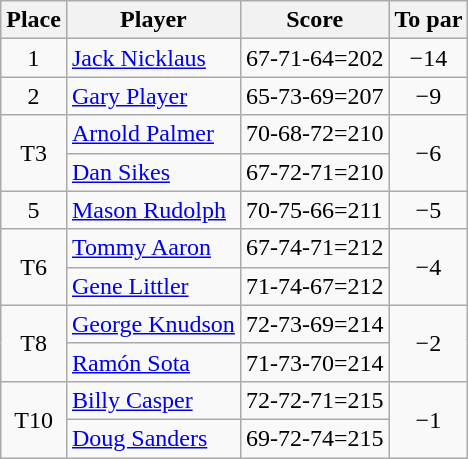<table class="wikitable">
<tr>
<th>Place</th>
<th>Player</th>
<th>Score</th>
<th>To par</th>
</tr>
<tr>
<td align="center">1</td>
<td> <a href='#'>Jack Nicklaus</a></td>
<td>67-71-64=202</td>
<td align="center">−14</td>
</tr>
<tr>
<td align="center">2</td>
<td> <a href='#'>Gary Player</a></td>
<td>65-73-69=207</td>
<td align="center">−9</td>
</tr>
<tr>
<td rowspan="2" align="center">T3</td>
<td> <a href='#'>Arnold Palmer</a></td>
<td>70-68-72=210</td>
<td rowspan="2" align="center">−6</td>
</tr>
<tr>
<td> <a href='#'>Dan Sikes</a></td>
<td>67-72-71=210</td>
</tr>
<tr>
<td align="center">5</td>
<td> <a href='#'>Mason Rudolph</a></td>
<td>70-75-66=211</td>
<td align="center">−5</td>
</tr>
<tr>
<td rowspan="2" align="center">T6</td>
<td> <a href='#'>Tommy Aaron</a></td>
<td>67-74-71=212</td>
<td rowspan="2" align="center">−4</td>
</tr>
<tr>
<td> <a href='#'>Gene Littler</a></td>
<td>71-74-67=212</td>
</tr>
<tr>
<td rowspan="2" align="center">T8</td>
<td> <a href='#'>George Knudson</a></td>
<td>72-73-69=214</td>
<td rowspan="2" align="center">−2</td>
</tr>
<tr>
<td> <a href='#'>Ramón Sota</a></td>
<td>71-73-70=214</td>
</tr>
<tr>
<td rowspan="2" align="center">T10</td>
<td> <a href='#'>Billy Casper</a></td>
<td>72-72-71=215</td>
<td rowspan="2" align="center">−1</td>
</tr>
<tr>
<td> <a href='#'>Doug Sanders</a></td>
<td>69-72-74=215</td>
</tr>
</table>
